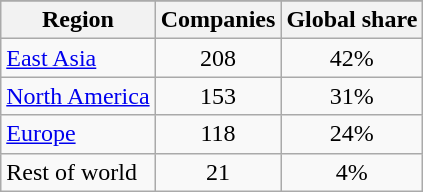<table class="wikitable sortable plainrowheaders" style="text-align: center">
<tr>
</tr>
<tr>
<th scope="col">Region</th>
<th scope="col">Companies</th>
<th>Global share</th>
</tr>
<tr>
<td style="text-align: left;"><a href='#'>East Asia</a></td>
<td>208</td>
<td>42%</td>
</tr>
<tr>
<td style="text-align: left;"><a href='#'>North America</a></td>
<td>153</td>
<td>31%</td>
</tr>
<tr>
<td style="text-align: left;"><a href='#'>Europe</a></td>
<td>118</td>
<td>24%</td>
</tr>
<tr>
<td style="text-align: left;">Rest of world</td>
<td>21</td>
<td>4%</td>
</tr>
</table>
